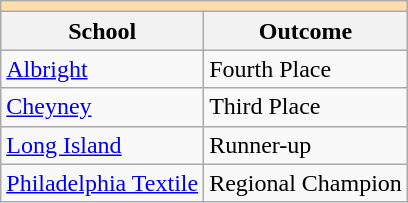<table class="wikitable" style="float:left; margin-right:1em;">
<tr>
<th colspan="3" style="background:#ffdead;"></th>
</tr>
<tr>
<th>School</th>
<th>Outcome</th>
</tr>
<tr>
<td><a href='#'>Albright</a></td>
<td>Fourth Place</td>
</tr>
<tr>
<td><a href='#'>Cheyney</a></td>
<td>Third Place</td>
</tr>
<tr>
<td><a href='#'>Long Island</a></td>
<td>Runner-up</td>
</tr>
<tr>
<td><a href='#'>Philadelphia Textile</a></td>
<td>Regional Champion</td>
</tr>
</table>
